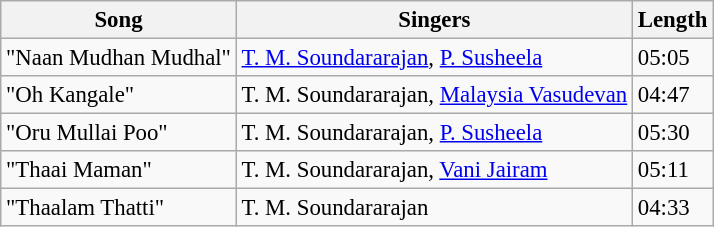<table class="wikitable" style="font-size:95%;">
<tr>
<th>Song</th>
<th>Singers</th>
<th>Length</th>
</tr>
<tr>
<td>"Naan Mudhan Mudhal"</td>
<td><a href='#'>T. M. Soundararajan</a>, <a href='#'>P. Susheela</a></td>
<td>05:05</td>
</tr>
<tr>
<td>"Oh Kangale"</td>
<td>T. M. Soundararajan, <a href='#'>Malaysia Vasudevan</a></td>
<td>04:47</td>
</tr>
<tr>
<td>"Oru Mullai Poo"</td>
<td>T. M. Soundararajan, <a href='#'>P. Susheela</a></td>
<td>05:30</td>
</tr>
<tr>
<td>"Thaai Maman"</td>
<td>T. M. Soundararajan, <a href='#'>Vani Jairam</a></td>
<td>05:11</td>
</tr>
<tr>
<td>"Thaalam Thatti"</td>
<td>T. M. Soundararajan</td>
<td>04:33</td>
</tr>
</table>
